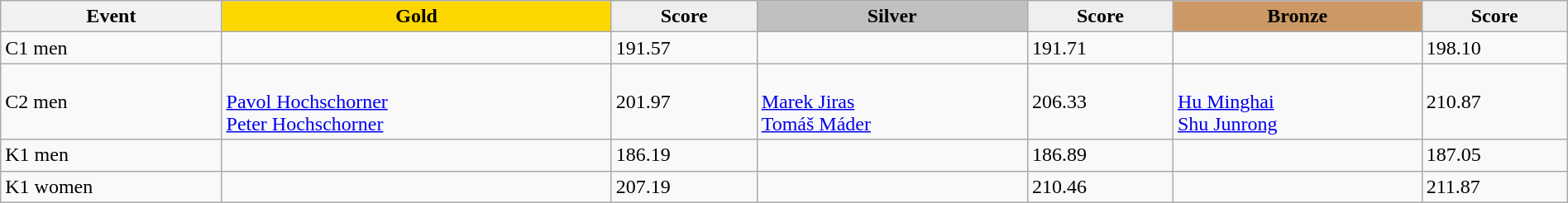<table class="wikitable" width=100%>
<tr>
<th>Event</th>
<td align=center bgcolor="gold"><strong>Gold</strong></td>
<td align=center bgcolor="EFEFEF"><strong>Score</strong></td>
<td align=center bgcolor="silver"><strong>Silver</strong></td>
<td align=center bgcolor="EFEFEF"><strong>Score</strong></td>
<td align=center bgcolor="CC9966"><strong>Bronze</strong></td>
<td align=center bgcolor="EFEFEF"><strong>Score</strong></td>
</tr>
<tr>
<td>C1 men</td>
<td></td>
<td>191.57</td>
<td></td>
<td>191.71</td>
<td></td>
<td>198.10</td>
</tr>
<tr>
<td>C2 men</td>
<td><br><a href='#'>Pavol Hochschorner</a><br><a href='#'>Peter Hochschorner</a></td>
<td>201.97</td>
<td><br><a href='#'>Marek Jiras</a><br><a href='#'>Tomáš Máder</a></td>
<td>206.33</td>
<td><br><a href='#'>Hu Minghai</a><br><a href='#'>Shu Junrong</a></td>
<td>210.87</td>
</tr>
<tr>
<td>K1 men</td>
<td></td>
<td>186.19</td>
<td></td>
<td>186.89</td>
<td></td>
<td>187.05</td>
</tr>
<tr>
<td>K1 women</td>
<td></td>
<td>207.19</td>
<td></td>
<td>210.46</td>
<td></td>
<td>211.87</td>
</tr>
</table>
